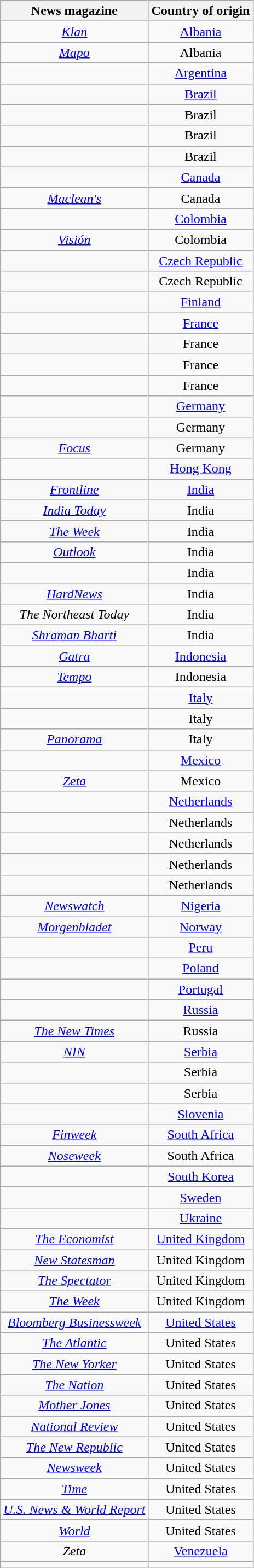<table class="wikitable sortable" style="text-align:center">
<tr>
<th>News magazine</th>
<th>Country of origin</th>
</tr>
<tr>
<td><em><a href='#'>Klan</a></em></td>
<td><a href='#'>Albania</a></td>
</tr>
<tr>
<td><em><a href='#'>Mapo</a></em></td>
<td>Albania</td>
</tr>
<tr>
<td></td>
<td><a href='#'>Argentina</a></td>
</tr>
<tr>
<td></td>
<td><a href='#'>Brazil</a></td>
</tr>
<tr>
<td></td>
<td>Brazil</td>
</tr>
<tr>
<td></td>
<td>Brazil</td>
</tr>
<tr>
<td></td>
<td>Brazil</td>
</tr>
<tr>
<td></td>
<td><a href='#'>Canada</a></td>
</tr>
<tr>
<td><em><a href='#'>Maclean's</a></em></td>
<td>Canada</td>
</tr>
<tr>
<td></td>
<td><a href='#'>Colombia</a></td>
</tr>
<tr>
<td><em><a href='#'>Visión</a></em></td>
<td>Colombia</td>
</tr>
<tr>
<td></td>
<td><a href='#'>Czech Republic</a></td>
</tr>
<tr>
<td></td>
<td>Czech Republic</td>
</tr>
<tr>
<td></td>
<td><a href='#'>Finland</a></td>
</tr>
<tr>
<td></td>
<td><a href='#'>France</a></td>
</tr>
<tr>
<td></td>
<td>France</td>
</tr>
<tr>
<td></td>
<td>France</td>
</tr>
<tr>
<td></td>
<td>France</td>
</tr>
<tr>
<td></td>
<td><a href='#'>Germany</a></td>
</tr>
<tr>
<td></td>
<td>Germany</td>
</tr>
<tr>
<td><em><a href='#'>Focus</a></em></td>
<td>Germany</td>
</tr>
<tr>
<td></td>
<td><a href='#'>Hong Kong</a></td>
</tr>
<tr>
<td><em><a href='#'>Frontline</a></em></td>
<td><a href='#'>India</a></td>
</tr>
<tr>
<td><em><a href='#'>India Today</a></em></td>
<td>India</td>
</tr>
<tr>
<td><em><a href='#'>The Week</a></em></td>
<td>India</td>
</tr>
<tr>
<td><em><a href='#'>Outlook</a></em></td>
<td>India</td>
</tr>
<tr>
<td></td>
<td>India</td>
</tr>
<tr>
<td><em><a href='#'>HardNews</a></em></td>
<td>India</td>
</tr>
<tr>
<td><em>The Northeast Today</em></td>
<td>India</td>
</tr>
<tr>
<td><em><a href='#'>Shraman Bharti</a></em></td>
<td>India</td>
</tr>
<tr>
<td><em><a href='#'>Gatra</a></em></td>
<td><a href='#'>Indonesia</a></td>
</tr>
<tr>
<td><em><a href='#'>Tempo</a></em></td>
<td>Indonesia</td>
</tr>
<tr>
<td></td>
<td><a href='#'>Italy</a></td>
</tr>
<tr>
<td></td>
<td>Italy</td>
</tr>
<tr>
<td><em><a href='#'>Panorama</a></em></td>
<td>Italy</td>
</tr>
<tr>
<td></td>
<td><a href='#'>Mexico</a></td>
</tr>
<tr>
<td><em><a href='#'>Zeta</a></em></td>
<td>Mexico</td>
</tr>
<tr>
<td></td>
<td><a href='#'>Netherlands</a></td>
</tr>
<tr>
<td></td>
<td>Netherlands</td>
</tr>
<tr>
<td></td>
<td>Netherlands</td>
</tr>
<tr>
<td></td>
<td>Netherlands</td>
</tr>
<tr>
<td></td>
<td>Netherlands</td>
</tr>
<tr>
<td><em><a href='#'>Newswatch</a></em></td>
<td><a href='#'>Nigeria</a></td>
</tr>
<tr>
<td><em><a href='#'>Morgenbladet</a></em></td>
<td><a href='#'>Norway</a></td>
</tr>
<tr>
<td></td>
<td><a href='#'>Peru</a></td>
</tr>
<tr>
<td></td>
<td><a href='#'>Poland</a></td>
</tr>
<tr>
<td></td>
<td><a href='#'>Portugal</a></td>
</tr>
<tr>
<td></td>
<td><a href='#'>Russia</a></td>
</tr>
<tr>
<td><em><a href='#'>The New Times</a></em></td>
<td>Russia</td>
</tr>
<tr>
<td><em><a href='#'>NIN</a></em></td>
<td><a href='#'>Serbia</a></td>
</tr>
<tr>
<td></td>
<td>Serbia</td>
</tr>
<tr>
<td></td>
<td>Serbia</td>
</tr>
<tr>
<td></td>
<td><a href='#'>Slovenia</a></td>
</tr>
<tr>
<td><em><a href='#'>Finweek</a></em></td>
<td><a href='#'>South Africa</a></td>
</tr>
<tr>
<td><em><a href='#'>Noseweek</a></em></td>
<td>South Africa</td>
</tr>
<tr>
<td></td>
<td><a href='#'>South Korea</a></td>
</tr>
<tr>
<td></td>
<td><a href='#'>Sweden</a></td>
</tr>
<tr>
<td></td>
<td><a href='#'>Ukraine</a></td>
</tr>
<tr>
<td><em> <a href='#'>The Economist</a></em></td>
<td><a href='#'>United Kingdom</a></td>
</tr>
<tr>
<td><em><a href='#'>New Statesman</a></em></td>
<td>United Kingdom</td>
</tr>
<tr>
<td><em><a href='#'>The Spectator</a></em></td>
<td>United Kingdom</td>
</tr>
<tr>
<td><em><a href='#'>The Week</a></em></td>
<td>United Kingdom</td>
</tr>
<tr>
<td><em><a href='#'>Bloomberg Businessweek</a></em></td>
<td><a href='#'>United States</a></td>
</tr>
<tr>
<td><em><a href='#'>The Atlantic</a></em></td>
<td>United States</td>
</tr>
<tr>
<td><em><a href='#'>The New Yorker</a></em></td>
<td>United States</td>
</tr>
<tr>
<td><em><a href='#'>The Nation</a></em></td>
<td>United States</td>
</tr>
<tr>
<td><em><a href='#'>Mother Jones</a></em></td>
<td>United States</td>
</tr>
<tr>
<td><em><a href='#'>National Review</a></em></td>
<td>United States</td>
</tr>
<tr>
<td><em><a href='#'>The New Republic</a></em></td>
<td>United States</td>
</tr>
<tr>
<td><em><a href='#'>Newsweek</a></em></td>
<td>United States</td>
</tr>
<tr>
<td><em><a href='#'>Time</a></em></td>
<td>United States</td>
</tr>
<tr>
<td><em><a href='#'>U.S. News & World Report</a></em></td>
<td>United States</td>
</tr>
<tr>
<td><em><a href='#'>World</a></em></td>
<td>United States</td>
</tr>
<tr>
<td><em>Zeta</em></td>
<td><a href='#'>Venezuela</a></td>
</tr>
<tr>
<td></td>
<td></td>
</tr>
</table>
